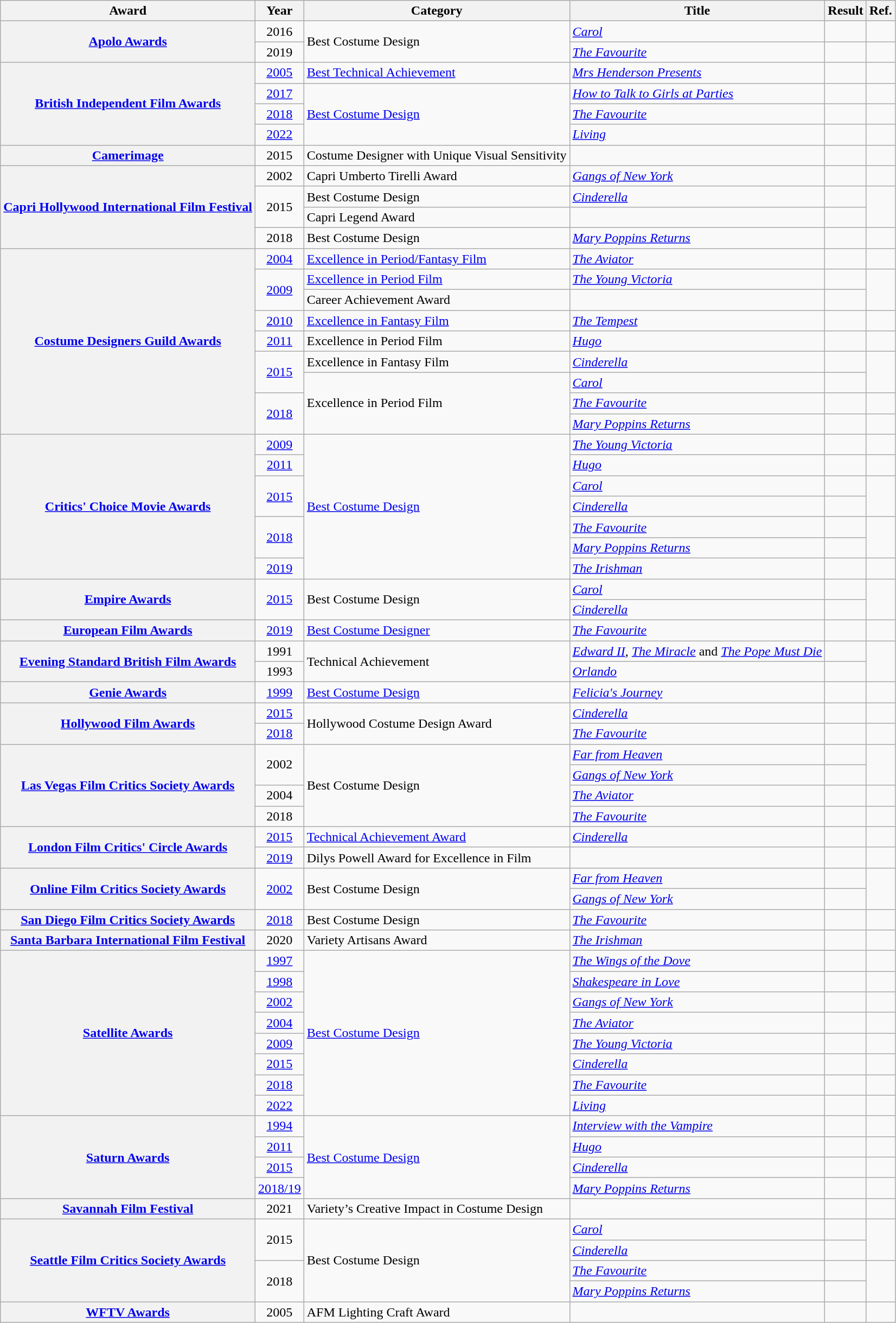<table class="wikitable sortable">
<tr>
<th scope="col">Award</th>
<th scope="col">Year</th>
<th scope="col">Category</th>
<th scope="col">Title</th>
<th scope="col">Result</th>
<th>Ref.</th>
</tr>
<tr>
<th rowspan="2" scope="row" style="text-align:center;"><a href='#'>Apolo Awards</a></th>
<td style="text-align:center;">2016</td>
<td rowspan="2">Best Costume Design</td>
<td><em><a href='#'>Carol</a></em></td>
<td></td>
<td style="text-align:center;"></td>
</tr>
<tr>
<td style="text-align:center;">2019</td>
<td><em><a href='#'>The Favourite</a></em></td>
<td></td>
<td style="text-align:center;"></td>
</tr>
<tr>
<th rowspan="4" scope="row" style="text-align:center;"><a href='#'>British Independent Film Awards</a></th>
<td style="text-align:center;"><a href='#'>2005</a></td>
<td><a href='#'>Best Technical Achievement</a></td>
<td><em><a href='#'>Mrs Henderson Presents</a></em> <br> </td>
<td></td>
<td style="text-align:center;"></td>
</tr>
<tr>
<td style="text-align:center;"><a href='#'>2017</a></td>
<td rowspan="3"><a href='#'>Best Costume Design</a></td>
<td><em><a href='#'>How to Talk to Girls at Parties</a></em></td>
<td></td>
<td style="text-align:center;"></td>
</tr>
<tr>
<td style="text-align:center;"><a href='#'>2018</a></td>
<td><em><a href='#'>The Favourite</a></em></td>
<td></td>
<td style="text-align:center;"></td>
</tr>
<tr>
<td style="text-align:center;"><a href='#'>2022</a></td>
<td><em><a href='#'>Living</a></em></td>
<td></td>
<td style="text-align:center;"></td>
</tr>
<tr>
<th scope="row" style="text-align:center;"><a href='#'>Camerimage</a></th>
<td style="text-align:center;">2015</td>
<td>Costume Designer with Unique Visual Sensitivity</td>
<td></td>
<td></td>
<td style="text-align:center;"></td>
</tr>
<tr>
<th rowspan="4" scope="row" style="text-align:center;"><a href='#'>Capri Hollywood International Film Festival</a></th>
<td style="text-align:center;">2002</td>
<td>Capri Umberto Tirelli Award</td>
<td><em><a href='#'>Gangs of New York</a></em></td>
<td></td>
<td style="text-align:center;"></td>
</tr>
<tr>
<td rowspan="2" style="text-align:center;">2015</td>
<td>Best Costume Design</td>
<td><em><a href='#'>Cinderella</a></em></td>
<td></td>
<td rowspan="2" style="text-align:center;"></td>
</tr>
<tr>
<td>Capri Legend Award</td>
<td></td>
<td></td>
</tr>
<tr>
<td style="text-align:center;">2018</td>
<td>Best Costume Design</td>
<td><em><a href='#'>Mary Poppins Returns</a></em></td>
<td></td>
<td style="text-align:center;"></td>
</tr>
<tr>
<th rowspan="9" scope="row" style="text-align:center;"><a href='#'>Costume Designers Guild Awards</a></th>
<td style="text-align:center;"><a href='#'>2004</a></td>
<td><a href='#'>Excellence in Period/Fantasy Film</a></td>
<td><em><a href='#'>The Aviator</a></em></td>
<td></td>
<td style="text-align:center;"></td>
</tr>
<tr>
<td rowspan="2" style="text-align:center;"><a href='#'>2009</a></td>
<td><a href='#'>Excellence in Period Film</a></td>
<td><em><a href='#'>The Young Victoria</a></em></td>
<td></td>
<td rowspan="2" style="text-align:center;"></td>
</tr>
<tr>
<td>Career Achievement Award</td>
<td></td>
<td></td>
</tr>
<tr>
<td style="text-align:center;"><a href='#'>2010</a></td>
<td><a href='#'>Excellence in Fantasy Film</a></td>
<td><em><a href='#'>The Tempest</a></em></td>
<td></td>
<td style="text-align:center;"></td>
</tr>
<tr>
<td style="text-align:center;"><a href='#'>2011</a></td>
<td>Excellence in Period Film</td>
<td><em><a href='#'>Hugo</a></em></td>
<td></td>
<td style="text-align:center;"></td>
</tr>
<tr>
<td rowspan="2" style="text-align:center;"><a href='#'>2015</a></td>
<td>Excellence in Fantasy Film</td>
<td><em><a href='#'>Cinderella</a></em></td>
<td></td>
<td rowspan="2" style="text-align:center;"></td>
</tr>
<tr>
<td rowspan="3">Excellence in Period Film</td>
<td><em><a href='#'>Carol</a></em></td>
<td></td>
</tr>
<tr>
<td rowspan="2" style="text-align:center;"><a href='#'>2018</a></td>
<td><em><a href='#'>The Favourite</a></em></td>
<td></td>
<td style="text-align:center;"></td>
</tr>
<tr>
<td><em><a href='#'>Mary Poppins Returns</a></em></td>
<td></td>
<td style="text-align:center;"></td>
</tr>
<tr>
<th rowspan="7" scope="row" style="text-align:center;"><a href='#'>Critics' Choice Movie Awards</a></th>
<td style="text-align:center;"><a href='#'>2009</a></td>
<td rowspan="7"><a href='#'>Best Costume Design</a></td>
<td><em><a href='#'>The Young Victoria</a></em></td>
<td></td>
<td style="text-align:center;"></td>
</tr>
<tr>
<td style="text-align:center;"><a href='#'>2011</a></td>
<td><em><a href='#'>Hugo</a></em></td>
<td></td>
<td style="text-align:center;"></td>
</tr>
<tr>
<td rowspan="2" style="text-align:center;"><a href='#'>2015</a></td>
<td><em><a href='#'>Carol</a></em></td>
<td></td>
<td rowspan="2" style="text-align:center;"></td>
</tr>
<tr>
<td><em><a href='#'>Cinderella</a></em></td>
<td></td>
</tr>
<tr>
<td rowspan="2" style="text-align:center;"><a href='#'>2018</a></td>
<td><em><a href='#'>The Favourite</a></em></td>
<td></td>
<td rowspan="2" style="text-align:center;"></td>
</tr>
<tr>
<td><em><a href='#'>Mary Poppins Returns</a></em></td>
<td></td>
</tr>
<tr>
<td style="text-align:center;"><a href='#'>2019</a></td>
<td><em><a href='#'>The Irishman</a></em></td>
<td></td>
<td style="text-align:center;"></td>
</tr>
<tr>
<th rowspan="2" scope="row" style="text-align:center;"><a href='#'>Empire Awards</a></th>
<td rowspan="2" style="text-align:center;"><a href='#'>2015</a></td>
<td rowspan="2">Best Costume Design</td>
<td><em><a href='#'>Carol</a></em></td>
<td></td>
<td rowspan="2" style="text-align:center;"></td>
</tr>
<tr>
<td><em><a href='#'>Cinderella</a></em></td>
<td></td>
</tr>
<tr>
<th scope="row" style="text-align:center;"><a href='#'>European Film Awards</a></th>
<td style="text-align:center;"><a href='#'>2019</a></td>
<td><a href='#'>Best Costume Designer</a></td>
<td><em><a href='#'>The Favourite</a></em></td>
<td></td>
<td style="text-align:center;"></td>
</tr>
<tr>
<th rowspan="2" scope="row" style="text-align:center;"><a href='#'>Evening Standard British Film Awards</a></th>
<td style="text-align:center;">1991</td>
<td rowspan="2">Technical Achievement</td>
<td><em><a href='#'>Edward II</a></em>, <em><a href='#'>The Miracle</a></em> and <em><a href='#'>The Pope Must Die</a></em></td>
<td></td>
<td rowspan="2" style="text-align:center;"></td>
</tr>
<tr>
<td style="text-align:center;">1993</td>
<td><em><a href='#'>Orlando</a></em></td>
<td></td>
</tr>
<tr>
<th scope="row" style="text-align:center;"><a href='#'>Genie Awards</a></th>
<td style="text-align:center;"><a href='#'>1999</a></td>
<td><a href='#'>Best Costume Design</a></td>
<td><em><a href='#'>Felicia's Journey</a></em></td>
<td></td>
<td style="text-align:center;"></td>
</tr>
<tr>
<th rowspan="2" scope="row" style="text-align:center;"><a href='#'>Hollywood Film Awards</a></th>
<td style="text-align:center;"><a href='#'>2015</a></td>
<td rowspan="2">Hollywood Costume Design Award</td>
<td><em><a href='#'>Cinderella</a></em></td>
<td></td>
<td style="text-align:center;"></td>
</tr>
<tr>
<td style="text-align:center;"><a href='#'>2018</a></td>
<td><em><a href='#'>The Favourite</a></em></td>
<td></td>
<td style="text-align:center;"></td>
</tr>
<tr>
<th rowspan="4" scope="row" style="text-align:center;"><a href='#'>Las Vegas Film Critics Society Awards</a></th>
<td rowspan="2" style="text-align:center;">2002</td>
<td rowspan="4">Best Costume Design</td>
<td><em><a href='#'>Far from Heaven</a></em></td>
<td></td>
<td rowspan="2" style="text-align:center;"></td>
</tr>
<tr>
<td><em><a href='#'>Gangs of New York</a></em></td>
<td></td>
</tr>
<tr>
<td style="text-align:center;">2004</td>
<td><em><a href='#'>The Aviator</a></em></td>
<td></td>
<td style="text-align:center;"></td>
</tr>
<tr>
<td style="text-align:center;">2018</td>
<td><em><a href='#'>The Favourite</a></em></td>
<td></td>
<td style="text-align:center;"></td>
</tr>
<tr>
<th rowspan="2" scope="row" style="text-align:center;"><a href='#'>London Film Critics' Circle Awards</a></th>
<td style="text-align:center;"><a href='#'>2015</a></td>
<td><a href='#'>Technical Achievement Award</a></td>
<td><em><a href='#'>Cinderella</a></em> <br> </td>
<td></td>
<td style="text-align:center;"></td>
</tr>
<tr>
<td style="text-align:center;"><a href='#'>2019</a></td>
<td>Dilys Powell Award for Excellence in Film</td>
<td></td>
<td></td>
<td style="text-align:center;"></td>
</tr>
<tr>
<th rowspan="2" scope="row" style="text-align:center;"><a href='#'>Online Film Critics Society Awards</a></th>
<td rowspan="2" style="text-align:center;"><a href='#'>2002</a></td>
<td rowspan="2">Best Costume Design</td>
<td><em><a href='#'>Far from Heaven</a></em></td>
<td></td>
<td rowspan="2" style="text-align:center;"></td>
</tr>
<tr>
<td><em><a href='#'>Gangs of New York</a></em></td>
<td></td>
</tr>
<tr>
<th scope="row" style="text-align:center;"><a href='#'>San Diego Film Critics Society Awards</a></th>
<td style="text-align:center;"><a href='#'>2018</a></td>
<td>Best Costume Design</td>
<td><em><a href='#'>The Favourite</a></em></td>
<td></td>
<td style="text-align:center;"></td>
</tr>
<tr>
<th scope="row" style="text-align:center;"><a href='#'>Santa Barbara International Film Festival</a></th>
<td style="text-align:center;">2020</td>
<td>Variety Artisans Award</td>
<td><em><a href='#'>The Irishman</a></em> <br> </td>
<td></td>
<td style="text-align:center;"></td>
</tr>
<tr>
<th rowspan="8" scope="row" style="text-align:center;"><a href='#'>Satellite Awards</a></th>
<td style="text-align:center;"><a href='#'>1997</a></td>
<td rowspan="8"><a href='#'>Best Costume Design</a></td>
<td><em><a href='#'>The Wings of the Dove</a></em></td>
<td></td>
<td style="text-align:center;"></td>
</tr>
<tr>
<td style="text-align:center;"><a href='#'>1998</a></td>
<td><em><a href='#'>Shakespeare in Love</a></em></td>
<td></td>
<td style="text-align:center;"></td>
</tr>
<tr>
<td style="text-align:center;"><a href='#'>2002</a></td>
<td><em><a href='#'>Gangs of New York</a></em></td>
<td></td>
<td style="text-align:center;"></td>
</tr>
<tr>
<td style="text-align:center;"><a href='#'>2004</a></td>
<td><em><a href='#'>The Aviator</a></em></td>
<td></td>
<td style="text-align:center;"></td>
</tr>
<tr>
<td style="text-align:center;"><a href='#'>2009</a></td>
<td><em><a href='#'>The Young Victoria</a></em></td>
<td></td>
<td style="text-align:center;"></td>
</tr>
<tr>
<td style="text-align:center;"><a href='#'>2015</a></td>
<td><em><a href='#'>Cinderella</a></em></td>
<td></td>
<td style="text-align:center;"></td>
</tr>
<tr>
<td style="text-align:center;"><a href='#'>2018</a></td>
<td><em><a href='#'>The Favourite</a></em></td>
<td></td>
<td style="text-align:center;"></td>
</tr>
<tr>
<td style="text-align:center;"><a href='#'>2022</a></td>
<td><em><a href='#'>Living</a></em></td>
<td></td>
<td style="text-align:center;"></td>
</tr>
<tr>
<th rowspan="4" scope="row" style="text-align:center;"><a href='#'>Saturn Awards</a></th>
<td style="text-align:center;"><a href='#'>1994</a></td>
<td rowspan="4"><a href='#'>Best Costume Design</a></td>
<td><em><a href='#'>Interview with the Vampire</a></em></td>
<td></td>
<td style="text-align:center;"></td>
</tr>
<tr>
<td style="text-align:center;"><a href='#'>2011</a></td>
<td><em><a href='#'>Hugo</a></em></td>
<td></td>
<td style="text-align:center;"></td>
</tr>
<tr>
<td style="text-align:center;"><a href='#'>2015</a></td>
<td><em><a href='#'>Cinderella</a></em></td>
<td></td>
<td style="text-align:center;"></td>
</tr>
<tr>
<td style="text-align:center;"><a href='#'>2018/19</a></td>
<td><em><a href='#'>Mary Poppins Returns</a></em></td>
<td></td>
<td style="text-align:center;"></td>
</tr>
<tr>
<th scope="row" style="text-align:center;"><a href='#'>Savannah Film Festival</a></th>
<td style="text-align:center;">2021</td>
<td>Variety’s Creative Impact in Costume Design</td>
<td></td>
<td></td>
<td style="text-align:center;"></td>
</tr>
<tr>
<th rowspan="4" scope="row" style="text-align:center;"><a href='#'>Seattle Film Critics Society Awards</a></th>
<td rowspan="2" style="text-align:center;">2015</td>
<td rowspan=4>Best Costume Design</td>
<td><em><a href='#'>Carol</a></em></td>
<td></td>
<td rowspan="2" style="text-align:center;"></td>
</tr>
<tr>
<td><em><a href='#'>Cinderella</a></em></td>
<td></td>
</tr>
<tr>
<td rowspan="2" style="text-align:center;">2018</td>
<td><em><a href='#'>The Favourite</a></em></td>
<td></td>
<td rowspan="2" style="text-align:center;"></td>
</tr>
<tr>
<td><em><a href='#'>Mary Poppins Returns</a></em></td>
<td></td>
</tr>
<tr>
<th scope="row" style="text-align:center;"><a href='#'>WFTV Awards</a></th>
<td style="text-align:center;">2005</td>
<td>AFM Lighting Craft Award</td>
<td></td>
<td></td>
<td style="text-align:center;"></td>
</tr>
</table>
